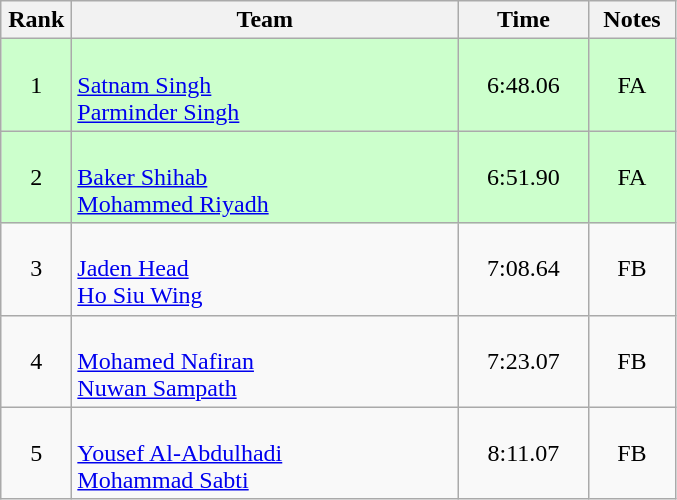<table class=wikitable style="text-align:center">
<tr>
<th width=40>Rank</th>
<th width=250>Team</th>
<th width=80>Time</th>
<th width=50>Notes</th>
</tr>
<tr bgcolor="ccffcc">
<td>1</td>
<td align="left"><br><a href='#'>Satnam Singh</a><br><a href='#'>Parminder Singh</a></td>
<td>6:48.06</td>
<td>FA</td>
</tr>
<tr bgcolor="ccffcc">
<td>2</td>
<td align="left"><br><a href='#'>Baker Shihab</a><br><a href='#'>Mohammed Riyadh</a></td>
<td>6:51.90</td>
<td>FA</td>
</tr>
<tr>
<td>3</td>
<td align="left"><br><a href='#'>Jaden Head</a><br><a href='#'>Ho Siu Wing</a></td>
<td>7:08.64</td>
<td>FB</td>
</tr>
<tr>
<td>4</td>
<td align="left"><br><a href='#'>Mohamed Nafiran</a><br><a href='#'>Nuwan Sampath</a></td>
<td>7:23.07</td>
<td>FB</td>
</tr>
<tr>
<td>5</td>
<td align="left"><br><a href='#'>Yousef Al-Abdulhadi</a><br><a href='#'>Mohammad Sabti</a></td>
<td>8:11.07</td>
<td>FB</td>
</tr>
</table>
